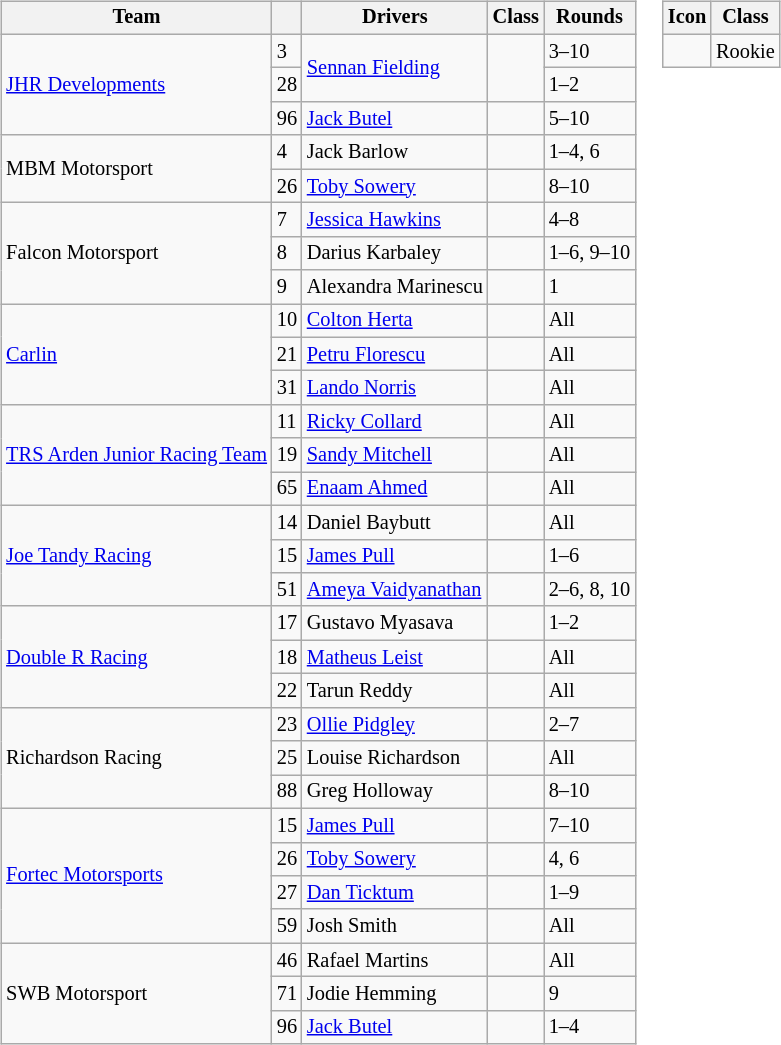<table>
<tr>
<td><br><table class="wikitable" style="font-size: 85%;">
<tr>
<th>Team</th>
<th></th>
<th>Drivers</th>
<th>Class</th>
<th>Rounds</th>
</tr>
<tr>
<td rowspan=3><a href='#'>JHR Developments</a></td>
<td>3</td>
<td rowspan=2> <a href='#'>Sennan Fielding</a></td>
<td rowspan=2></td>
<td>3–10</td>
</tr>
<tr>
<td>28</td>
<td>1–2</td>
</tr>
<tr>
<td>96</td>
<td> <a href='#'>Jack Butel</a></td>
<td></td>
<td>5–10</td>
</tr>
<tr>
<td rowspan=2>MBM Motorsport</td>
<td>4</td>
<td> Jack Barlow</td>
<td></td>
<td>1–4, 6</td>
</tr>
<tr>
<td>26</td>
<td> <a href='#'>Toby Sowery</a></td>
<td></td>
<td>8–10</td>
</tr>
<tr>
<td rowspan=3>Falcon Motorsport</td>
<td>7</td>
<td> <a href='#'>Jessica Hawkins</a></td>
<td></td>
<td>4–8</td>
</tr>
<tr>
<td>8</td>
<td> Darius Karbaley</td>
<td style="text-align:center"></td>
<td nowrap>1–6, 9–10</td>
</tr>
<tr>
<td>9</td>
<td> Alexandra Marinescu</td>
<td></td>
<td>1</td>
</tr>
<tr>
<td rowspan=3><a href='#'>Carlin</a></td>
<td>10</td>
<td> <a href='#'>Colton Herta</a></td>
<td></td>
<td>All</td>
</tr>
<tr>
<td>21</td>
<td> <a href='#'>Petru Florescu</a></td>
<td style="text-align:center"></td>
<td>All</td>
</tr>
<tr>
<td>31</td>
<td> <a href='#'>Lando Norris</a></td>
<td></td>
<td>All</td>
</tr>
<tr>
<td rowspan=3><a href='#'>TRS Arden Junior Racing Team</a></td>
<td>11</td>
<td> <a href='#'>Ricky Collard</a></td>
<td></td>
<td>All</td>
</tr>
<tr>
<td>19</td>
<td> <a href='#'>Sandy Mitchell</a></td>
<td style="text-align:center"></td>
<td>All</td>
</tr>
<tr>
<td>65</td>
<td> <a href='#'>Enaam Ahmed</a></td>
<td style="text-align:center"></td>
<td>All</td>
</tr>
<tr>
<td rowspan=3><a href='#'>Joe Tandy Racing</a></td>
<td>14</td>
<td> Daniel Baybutt</td>
<td style="text-align:center"></td>
<td>All</td>
</tr>
<tr>
<td>15</td>
<td> <a href='#'>James Pull</a></td>
<td></td>
<td>1–6</td>
</tr>
<tr>
<td>51</td>
<td nowrap> <a href='#'>Ameya Vaidyanathan</a></td>
<td style="text-align:center"></td>
<td>2–6, 8, 10</td>
</tr>
<tr>
<td rowspan=3><a href='#'>Double R Racing</a></td>
<td>17</td>
<td> Gustavo Myasava</td>
<td></td>
<td>1–2</td>
</tr>
<tr>
<td>18</td>
<td> <a href='#'>Matheus Leist</a></td>
<td></td>
<td>All</td>
</tr>
<tr>
<td>22</td>
<td> Tarun Reddy</td>
<td></td>
<td>All</td>
</tr>
<tr>
<td rowspan=3>Richardson Racing</td>
<td>23</td>
<td> <a href='#'>Ollie Pidgley</a></td>
<td></td>
<td>2–7</td>
</tr>
<tr>
<td>25</td>
<td> Louise Richardson</td>
<td></td>
<td>All</td>
</tr>
<tr>
<td>88</td>
<td> Greg Holloway</td>
<td></td>
<td>8–10</td>
</tr>
<tr>
<td rowspan=4><a href='#'>Fortec Motorsports</a></td>
<td>15</td>
<td> <a href='#'>James Pull</a></td>
<td></td>
<td>7–10</td>
</tr>
<tr>
<td>26</td>
<td> <a href='#'>Toby Sowery</a></td>
<td></td>
<td>4, 6</td>
</tr>
<tr>
<td>27</td>
<td> <a href='#'>Dan Ticktum</a></td>
<td style="text-align:center"></td>
<td>1–9</td>
</tr>
<tr>
<td>59</td>
<td> Josh Smith</td>
<td style="text-align:center"></td>
<td>All</td>
</tr>
<tr>
<td rowspan=3>SWB Motorsport</td>
<td>46</td>
<td> Rafael Martins</td>
<td style="text-align:center"></td>
<td>All</td>
</tr>
<tr>
<td>71</td>
<td> Jodie Hemming</td>
<td></td>
<td>9</td>
</tr>
<tr>
<td>96</td>
<td> <a href='#'>Jack Butel</a></td>
<td></td>
<td>1–4</td>
</tr>
</table>
</td>
<td style="vertical-align:top"><br><table class="wikitable" style="font-size: 85%;">
<tr>
<th>Icon</th>
<th>Class</th>
</tr>
<tr>
<td style="text-align:center"></td>
<td>Rookie</td>
</tr>
</table>
</td>
</tr>
</table>
